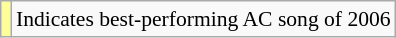<table class="wikitable" style="font-size:90%;">
<tr>
<td style="background-color:#FFFF99"></td>
<td>Indicates best-performing AC song of 2006</td>
</tr>
</table>
